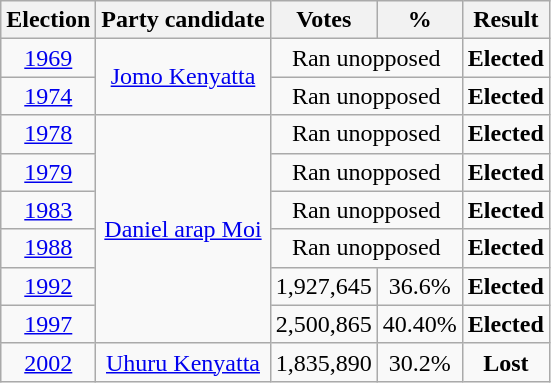<table class=wikitable style=text-align:center>
<tr>
<th><strong>Election</strong></th>
<th>Party candidate</th>
<th><strong>Votes</strong></th>
<th><strong>%</strong></th>
<th>Result</th>
</tr>
<tr>
<td><a href='#'>1969</a></td>
<td rowspan="2"><a href='#'>Jomo Kenyatta</a></td>
<td colspan="2">Ran unopposed</td>
<td><strong>Elected</strong> </td>
</tr>
<tr>
<td><a href='#'>1974</a></td>
<td colspan="2">Ran unopposed</td>
<td><strong>Elected</strong> </td>
</tr>
<tr>
<td><a href='#'>1978</a></td>
<td rowspan="6"><a href='#'>Daniel arap Moi</a></td>
<td colspan="2">Ran unopposed</td>
<td><strong>Elected</strong> </td>
</tr>
<tr>
<td><a href='#'>1979</a></td>
<td colspan="2">Ran unopposed</td>
<td><strong>Elected</strong> </td>
</tr>
<tr>
<td><a href='#'>1983</a></td>
<td colspan="2">Ran unopposed</td>
<td><strong>Elected</strong> </td>
</tr>
<tr>
<td><a href='#'>1988</a></td>
<td colspan="2">Ran unopposed</td>
<td><strong>Elected</strong> </td>
</tr>
<tr>
<td><a href='#'>1992</a></td>
<td>1,927,645</td>
<td>36.6%</td>
<td><strong>Elected</strong> </td>
</tr>
<tr>
<td><a href='#'>1997</a></td>
<td>2,500,865</td>
<td>40.40%</td>
<td><strong>Elected</strong> </td>
</tr>
<tr>
<td><a href='#'>2002</a></td>
<td><a href='#'>Uhuru Kenyatta</a></td>
<td>1,835,890</td>
<td>30.2%</td>
<td><strong>Lost</strong> </td>
</tr>
</table>
